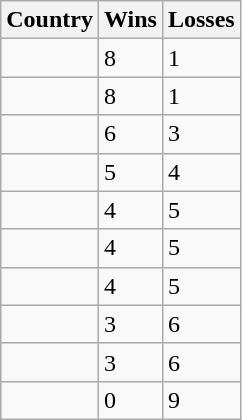<table class="wikitable">
<tr>
<th>Country</th>
<th>Wins</th>
<th>Losses</th>
</tr>
<tr>
<td></td>
<td>8</td>
<td>1</td>
</tr>
<tr>
<td></td>
<td>8</td>
<td>1</td>
</tr>
<tr>
<td></td>
<td>6</td>
<td>3</td>
</tr>
<tr>
<td></td>
<td>5</td>
<td>4</td>
</tr>
<tr>
<td></td>
<td>4</td>
<td>5</td>
</tr>
<tr>
<td></td>
<td>4</td>
<td>5</td>
</tr>
<tr>
<td></td>
<td>4</td>
<td>5</td>
</tr>
<tr>
<td></td>
<td>3</td>
<td>6</td>
</tr>
<tr>
<td></td>
<td>3</td>
<td>6</td>
</tr>
<tr>
<td></td>
<td>0</td>
<td>9</td>
</tr>
</table>
